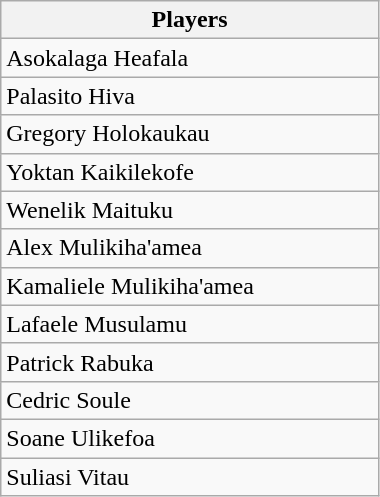<table class="wikitable" style="width:20%">
<tr>
<th>Players</th>
</tr>
<tr>
<td>Asokalaga Heafala</td>
</tr>
<tr>
<td>Palasito Hiva</td>
</tr>
<tr>
<td>Gregory Holokaukau</td>
</tr>
<tr>
<td>Yoktan Kaikilekofe</td>
</tr>
<tr>
<td>Wenelik Maituku</td>
</tr>
<tr>
<td>Alex Mulikiha'amea</td>
</tr>
<tr>
<td>Kamaliele Mulikiha'amea</td>
</tr>
<tr>
<td>Lafaele Musulamu</td>
</tr>
<tr>
<td>Patrick Rabuka</td>
</tr>
<tr>
<td>Cedric Soule</td>
</tr>
<tr>
<td>Soane Ulikefoa</td>
</tr>
<tr>
<td>Suliasi Vitau</td>
</tr>
</table>
